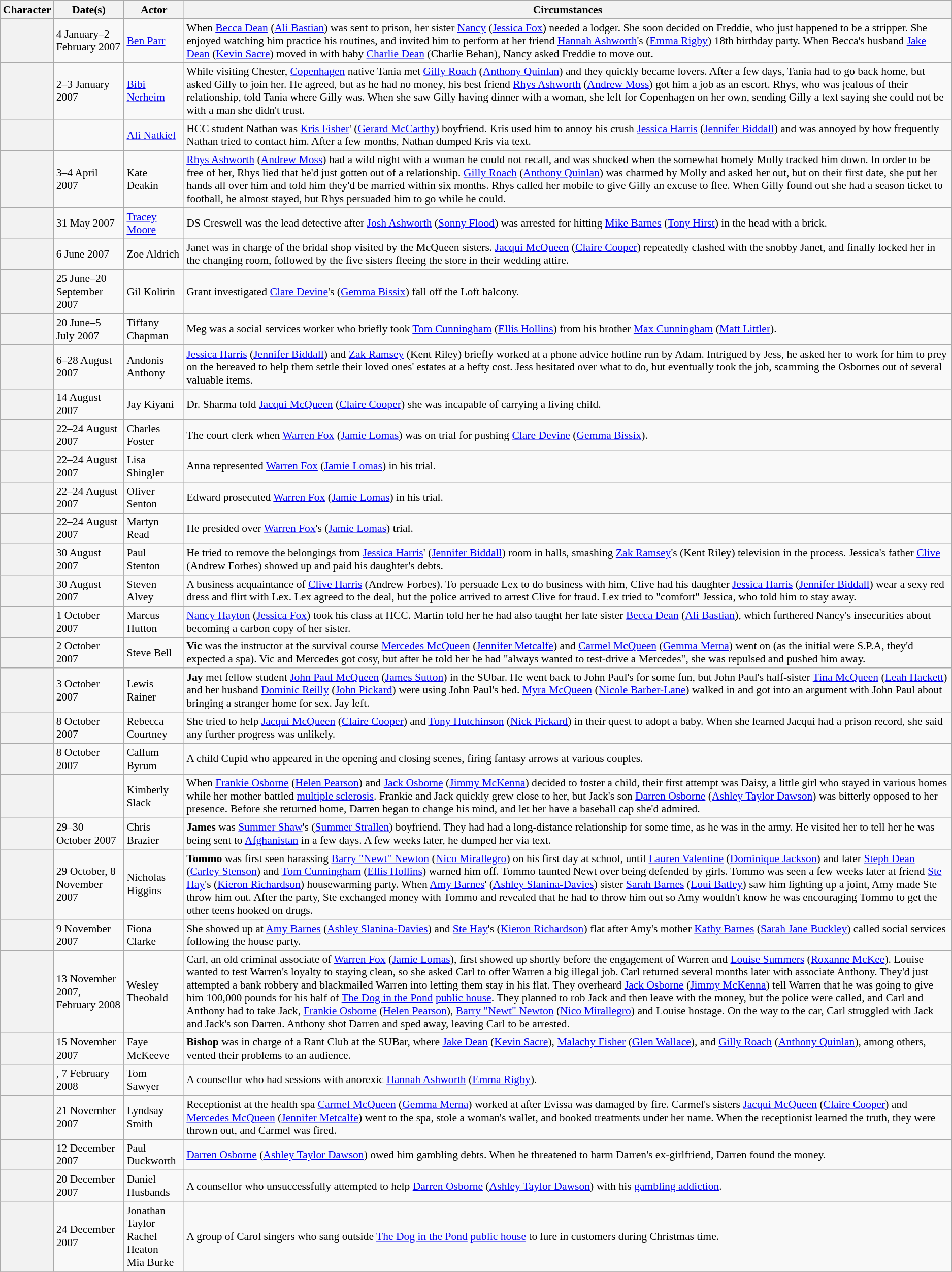<table class="wikitable plainrowheaders" style="font-size:90%">
<tr>
<th scope="col">Character</th>
<th scope="col">Date(s)</th>
<th scope="col">Actor</th>
<th scope="col">Circumstances</th>
</tr>
<tr>
<th scope="row"></th>
<td>4 January–2 February 2007</td>
<td><a href='#'>Ben Parr</a></td>
<td>When <a href='#'>Becca Dean</a> (<a href='#'>Ali Bastian</a>) was sent to prison, her sister <a href='#'>Nancy</a> (<a href='#'>Jessica Fox</a>) needed a lodger. She soon decided on Freddie, who just happened to be a stripper. She enjoyed watching him practice his routines, and invited him to perform at her friend <a href='#'>Hannah Ashworth</a>'s (<a href='#'>Emma Rigby</a>) 18th birthday party. When Becca's husband <a href='#'>Jake Dean</a> (<a href='#'>Kevin Sacre</a>) moved in with baby <a href='#'>Charlie Dean</a> (Charlie Behan), Nancy asked Freddie to move out.</td>
</tr>
<tr>
<th scope="row"></th>
<td>2–3 January 2007</td>
<td><a href='#'>Bibi Nerheim</a></td>
<td>While visiting Chester, <a href='#'>Copenhagen</a> native Tania met <a href='#'>Gilly Roach</a> (<a href='#'>Anthony Quinlan</a>) and they quickly became lovers. After a few days, Tania had to go back home, but asked Gilly to join her. He agreed, but as he had no money, his best friend <a href='#'>Rhys Ashworth</a> (<a href='#'>Andrew Moss</a>) got him a job as an escort. Rhys, who was jealous of their relationship, told Tania where Gilly was. When she saw Gilly having dinner with a woman, she left for Copenhagen on her own, sending Gilly a text saying she could not be with a man she didn't trust.</td>
</tr>
<tr>
<th scope="row"></th>
<td></td>
<td><a href='#'>Ali Natkiel</a></td>
<td>HCC student Nathan was <a href='#'>Kris Fisher</a>' (<a href='#'>Gerard McCarthy</a>) boyfriend. Kris used him to annoy his crush <a href='#'>Jessica Harris</a> (<a href='#'>Jennifer Biddall</a>) and was annoyed by how frequently Nathan tried to contact him. After a few months, Nathan dumped Kris via text.</td>
</tr>
<tr>
<th scope="row"></th>
<td>3–4 April 2007</td>
<td>Kate Deakin</td>
<td><a href='#'>Rhys Ashworth</a> (<a href='#'>Andrew Moss</a>) had a wild night with a woman he could not recall, and was shocked when the somewhat homely Molly tracked him down. In order to be free of her, Rhys lied that he'd just gotten out of a relationship. <a href='#'>Gilly Roach</a> (<a href='#'>Anthony Quinlan</a>) was charmed by Molly and asked her out, but on their first date, she put her hands all over him and told him they'd be married within six months. Rhys called her mobile to give Gilly an excuse to flee. When Gilly found out she had a season ticket to football, he almost stayed, but Rhys persuaded him to go while he could.</td>
</tr>
<tr>
<th scope="row"></th>
<td>31 May 2007</td>
<td><a href='#'>Tracey Moore</a></td>
<td>DS Creswell was the lead detective after <a href='#'>Josh Ashworth</a> (<a href='#'>Sonny Flood</a>) was arrested for hitting <a href='#'>Mike Barnes</a> (<a href='#'>Tony Hirst</a>) in the head with a brick.</td>
</tr>
<tr>
<th scope="row"></th>
<td>6 June 2007</td>
<td>Zoe Aldrich</td>
<td>Janet was in charge of the bridal shop visited by the McQueen sisters. <a href='#'>Jacqui McQueen</a> (<a href='#'>Claire Cooper</a>) repeatedly clashed with the snobby Janet, and finally locked her in the changing room, followed by the five sisters fleeing the store in their wedding attire.</td>
</tr>
<tr>
<th scope="row"></th>
<td>25 June–20 September 2007</td>
<td>Gil Kolirin</td>
<td>Grant investigated <a href='#'>Clare Devine</a>'s (<a href='#'>Gemma Bissix</a>) fall off the Loft balcony.</td>
</tr>
<tr>
<th scope="row"></th>
<td>20 June–5 July 2007</td>
<td>Tiffany Chapman</td>
<td>Meg was a social services worker who briefly took <a href='#'>Tom Cunningham</a> (<a href='#'>Ellis Hollins</a>) from his brother <a href='#'>Max Cunningham</a> (<a href='#'>Matt Littler</a>).</td>
</tr>
<tr>
<th scope="row"></th>
<td>6–28 August 2007</td>
<td>Andonis Anthony</td>
<td><a href='#'>Jessica Harris</a> (<a href='#'>Jennifer Biddall</a>) and <a href='#'>Zak Ramsey</a> (Kent Riley) briefly worked at a phone advice hotline run by Adam. Intrigued by Jess, he asked her to work for him to prey on the bereaved to help them settle their loved ones' estates at a hefty cost. Jess hesitated over what to do, but eventually took the job, scamming the Osbornes out of several valuable items.</td>
</tr>
<tr>
<th scope="row"></th>
<td>14 August 2007</td>
<td>Jay Kiyani</td>
<td>Dr. Sharma told <a href='#'>Jacqui McQueen</a> (<a href='#'>Claire Cooper</a>) she was incapable of carrying a living child.</td>
</tr>
<tr>
<th scope="row"></th>
<td>22–24 August 2007</td>
<td>Charles Foster</td>
<td>The court clerk when <a href='#'>Warren Fox</a> (<a href='#'>Jamie Lomas</a>) was on trial for pushing <a href='#'>Clare Devine</a> (<a href='#'>Gemma Bissix</a>).</td>
</tr>
<tr>
<th scope="row"></th>
<td>22–24 August 2007</td>
<td>Lisa Shingler</td>
<td>Anna represented <a href='#'>Warren Fox</a> (<a href='#'>Jamie Lomas</a>) in his trial.</td>
</tr>
<tr>
<th scope="row"></th>
<td>22–24 August 2007</td>
<td>Oliver Senton</td>
<td>Edward prosecuted <a href='#'>Warren Fox</a> (<a href='#'>Jamie Lomas</a>) in his trial.</td>
</tr>
<tr>
<th scope="row"></th>
<td>22–24 August 2007</td>
<td>Martyn Read</td>
<td>He presided over <a href='#'>Warren Fox</a>'s (<a href='#'>Jamie Lomas</a>) trial.</td>
</tr>
<tr>
<th scope="row"></th>
<td>30 August 2007</td>
<td>Paul Stenton</td>
<td>He tried to remove the belongings from <a href='#'>Jessica Harris</a>' (<a href='#'>Jennifer Biddall</a>) room in halls, smashing <a href='#'>Zak Ramsey</a>'s (Kent Riley) television in the process. Jessica's father <a href='#'>Clive</a> (Andrew Forbes) showed up and paid his daughter's debts.</td>
</tr>
<tr>
<th scope="row"></th>
<td>30 August 2007</td>
<td>Steven Alvey</td>
<td>A business acquaintance of <a href='#'>Clive Harris</a> (Andrew Forbes). To persuade Lex to do business with him, Clive had his daughter <a href='#'>Jessica Harris</a> (<a href='#'>Jennifer Biddall</a>) wear a sexy red dress and flirt with Lex. Lex agreed to the deal, but the police arrived to arrest Clive for fraud. Lex tried to "comfort" Jessica, who told him to stay away.</td>
</tr>
<tr>
<th scope="row"></th>
<td>1 October 2007</td>
<td>Marcus Hutton</td>
<td><a href='#'>Nancy Hayton</a> (<a href='#'>Jessica Fox</a>) took his class at HCC. Martin told her he had also taught her late sister <a href='#'>Becca Dean</a> (<a href='#'>Ali Bastian</a>), which furthered Nancy's insecurities about becoming a carbon copy of her sister.</td>
</tr>
<tr>
<th scope="row"></th>
<td>2 October 2007</td>
<td>Steve Bell</td>
<td><strong>Vic</strong> was the instructor at the survival course <a href='#'>Mercedes McQueen</a> (<a href='#'>Jennifer Metcalfe</a>) and <a href='#'>Carmel McQueen</a> (<a href='#'>Gemma Merna</a>) went on (as the initial were S.P.A, they'd expected a spa). Vic and Mercedes got cosy, but after he told her he had "always wanted to test-drive a Mercedes", she was repulsed and pushed him away.</td>
</tr>
<tr>
<th scope="row"></th>
<td>3 October 2007</td>
<td>Lewis Rainer</td>
<td><strong>Jay</strong> met fellow student <a href='#'>John Paul McQueen</a> (<a href='#'>James Sutton</a>) in the SUbar. He went back to John Paul's for some fun, but John Paul's half-sister <a href='#'>Tina McQueen</a> (<a href='#'>Leah Hackett</a>) and her husband <a href='#'>Dominic Reilly</a> (<a href='#'>John Pickard</a>) were using John Paul's bed. <a href='#'>Myra McQueen</a> (<a href='#'>Nicole Barber-Lane</a>) walked in and got into an argument with John Paul about bringing a stranger home for sex. Jay left.</td>
</tr>
<tr>
<th scope="row"></th>
<td>8 October 2007</td>
<td>Rebecca Courtney</td>
<td>She tried to help <a href='#'>Jacqui McQueen</a> (<a href='#'>Claire Cooper</a>) and <a href='#'>Tony Hutchinson</a> (<a href='#'>Nick Pickard</a>) in their quest to adopt a baby. When she learned Jacqui had a prison record, she said any further progress was unlikely.</td>
</tr>
<tr>
<th scope="row"></th>
<td>8 October 2007</td>
<td>Callum Byrum</td>
<td>A child Cupid who appeared in the opening and closing scenes, firing fantasy arrows at various couples.</td>
</tr>
<tr>
<th scope="row"></th>
<td></td>
<td>Kimberly Slack</td>
<td>When <a href='#'>Frankie Osborne</a> (<a href='#'>Helen Pearson</a>) and <a href='#'>Jack Osborne</a> (<a href='#'>Jimmy McKenna</a>) decided to foster a child, their first attempt was Daisy, a little girl who stayed in various homes while her mother battled <a href='#'>multiple sclerosis</a>. Frankie and Jack quickly grew close to her, but Jack's son <a href='#'>Darren Osborne</a> (<a href='#'>Ashley Taylor Dawson</a>) was bitterly opposed to her presence. Before she returned home, Darren began to change his mind, and let her have a baseball cap she'd admired.</td>
</tr>
<tr>
<th scope="row"></th>
<td>29–30 October 2007</td>
<td>Chris Brazier</td>
<td><strong>James</strong> was <a href='#'>Summer Shaw</a>'s (<a href='#'>Summer Strallen</a>) boyfriend. They had had a long-distance relationship for some time, as he was in the army. He visited her to tell her he was being sent to <a href='#'>Afghanistan</a> in a few days. A few weeks later, he dumped her via text.</td>
</tr>
<tr>
<th scope="row"></th>
<td>29 October, 8 November 2007</td>
<td>Nicholas Higgins</td>
<td><strong>Tommo</strong> was first seen harassing <a href='#'>Barry "Newt" Newton</a> (<a href='#'>Nico Mirallegro</a>) on his first day at school, until <a href='#'>Lauren Valentine</a> (<a href='#'>Dominique Jackson</a>) and later <a href='#'>Steph Dean</a> (<a href='#'>Carley Stenson</a>) and <a href='#'>Tom Cunningham</a> (<a href='#'>Ellis Hollins</a>) warned him off. Tommo taunted Newt over being defended by girls. Tommo was seen a few weeks later at friend <a href='#'>Ste Hay</a>'s (<a href='#'>Kieron Richardson</a>) housewarming party. When <a href='#'>Amy Barnes</a>' (<a href='#'>Ashley Slanina-Davies</a>) sister <a href='#'>Sarah Barnes</a> (<a href='#'>Loui Batley</a>) saw him lighting up a joint, Amy made Ste throw him out. After the party, Ste exchanged money with Tommo and revealed that he had to throw him out so Amy wouldn't know he was encouraging Tommo to get the other teens hooked on drugs.</td>
</tr>
<tr>
<th scope="row"></th>
<td>9 November 2007</td>
<td>Fiona Clarke</td>
<td>She showed up at <a href='#'>Amy Barnes</a> (<a href='#'>Ashley Slanina-Davies</a>) and <a href='#'>Ste Hay</a>'s (<a href='#'>Kieron Richardson</a>) flat after Amy's mother <a href='#'>Kathy Barnes</a> (<a href='#'>Sarah Jane Buckley</a>) called social services following the house party.</td>
</tr>
<tr>
<th scope="row"></th>
<td>13 November 2007, February 2008</td>
<td>Wesley Theobald</td>
<td>Carl, an old criminal associate of <a href='#'>Warren Fox</a> (<a href='#'>Jamie Lomas</a>), first showed up shortly before the engagement of Warren and <a href='#'>Louise Summers</a> (<a href='#'>Roxanne McKee</a>). Louise wanted to test Warren's loyalty to staying clean, so she asked Carl to offer Warren a big illegal job. Carl returned several months later with associate Anthony. They'd just attempted a bank robbery and blackmailed Warren into letting them stay in his flat. They overheard <a href='#'>Jack Osborne</a> (<a href='#'>Jimmy McKenna</a>) tell Warren that he was going to give him 100,000 pounds for his half of <a href='#'>The Dog in the Pond</a> <a href='#'>public house</a>. They planned to rob Jack and then leave with the money, but the police were called, and Carl and Anthony had to take Jack, <a href='#'>Frankie Osborne</a> (<a href='#'>Helen Pearson</a>), <a href='#'>Barry "Newt" Newton</a> (<a href='#'>Nico Mirallegro</a>) and Louise hostage. On the way to the car, Carl struggled with Jack and Jack's son Darren. Anthony shot Darren and sped away, leaving Carl to be arrested.</td>
</tr>
<tr>
<th scope="row"></th>
<td>15 November 2007</td>
<td>Faye McKeeve</td>
<td><strong>Bishop</strong> was in charge of a Rant Club at the SUBar, where <a href='#'>Jake Dean</a> (<a href='#'>Kevin Sacre</a>), <a href='#'>Malachy Fisher</a> (<a href='#'>Glen Wallace</a>), and <a href='#'>Gilly Roach</a> (<a href='#'>Anthony Quinlan</a>), among others, vented their problems to an audience.</td>
</tr>
<tr>
<th scope="row"></th>
<td>, 7 February 2008</td>
<td>Tom Sawyer</td>
<td>A counsellor who had sessions with anorexic <a href='#'>Hannah Ashworth</a> (<a href='#'>Emma Rigby</a>).</td>
</tr>
<tr>
<th scope="row"></th>
<td>21 November 2007</td>
<td>Lyndsay Smith</td>
<td>Receptionist at the health spa <a href='#'>Carmel McQueen</a> (<a href='#'>Gemma Merna</a>) worked at after Evissa was damaged by fire. Carmel's sisters <a href='#'>Jacqui McQueen</a> (<a href='#'>Claire Cooper</a>) and <a href='#'>Mercedes McQueen</a> (<a href='#'>Jennifer Metcalfe</a>) went to the spa, stole a woman's wallet, and booked treatments under her name. When the receptionist learned the truth, they were thrown out, and Carmel was fired.</td>
</tr>
<tr>
<th scope="row"></th>
<td>12 December 2007</td>
<td>Paul Duckworth</td>
<td><a href='#'>Darren Osborne</a> (<a href='#'>Ashley Taylor Dawson</a>) owed him gambling debts. When he threatened to harm Darren's ex-girlfriend, Darren found the money.</td>
</tr>
<tr>
<th scope="row"></th>
<td>20 December 2007</td>
<td>Daniel Husbands</td>
<td>A counsellor who unsuccessfully attempted to help <a href='#'>Darren Osborne</a> (<a href='#'>Ashley Taylor Dawson</a>) with his <a href='#'>gambling addiction</a>.</td>
</tr>
<tr>
<th scope="row"></th>
<td>24 December 2007</td>
<td>Jonathan Taylor<br>Rachel Heaton<br>Mia Burke<br></td>
<td>A group of Carol singers who sang outside <a href='#'>The Dog in the Pond</a> <a href='#'>public house</a> to lure in customers during Christmas time.</td>
</tr>
<tr>
</tr>
</table>
